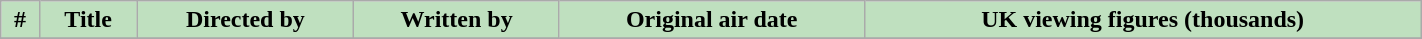<table class="wikitable plainrowheaders" width="75%" style="background:#FFFFFF;">
<tr>
<th style="background: #bfe0bf;">#</th>
<th style="background: #bfe0bf;">Title</th>
<th style="background: #bfe0bf;">Directed by</th>
<th style="background: #bfe0bf;">Written by</th>
<th style="background: #bfe0bf;">Original air date</th>
<th style="background: #bfe0bf;">UK viewing figures (thousands)</th>
</tr>
<tr>
</tr>
</table>
